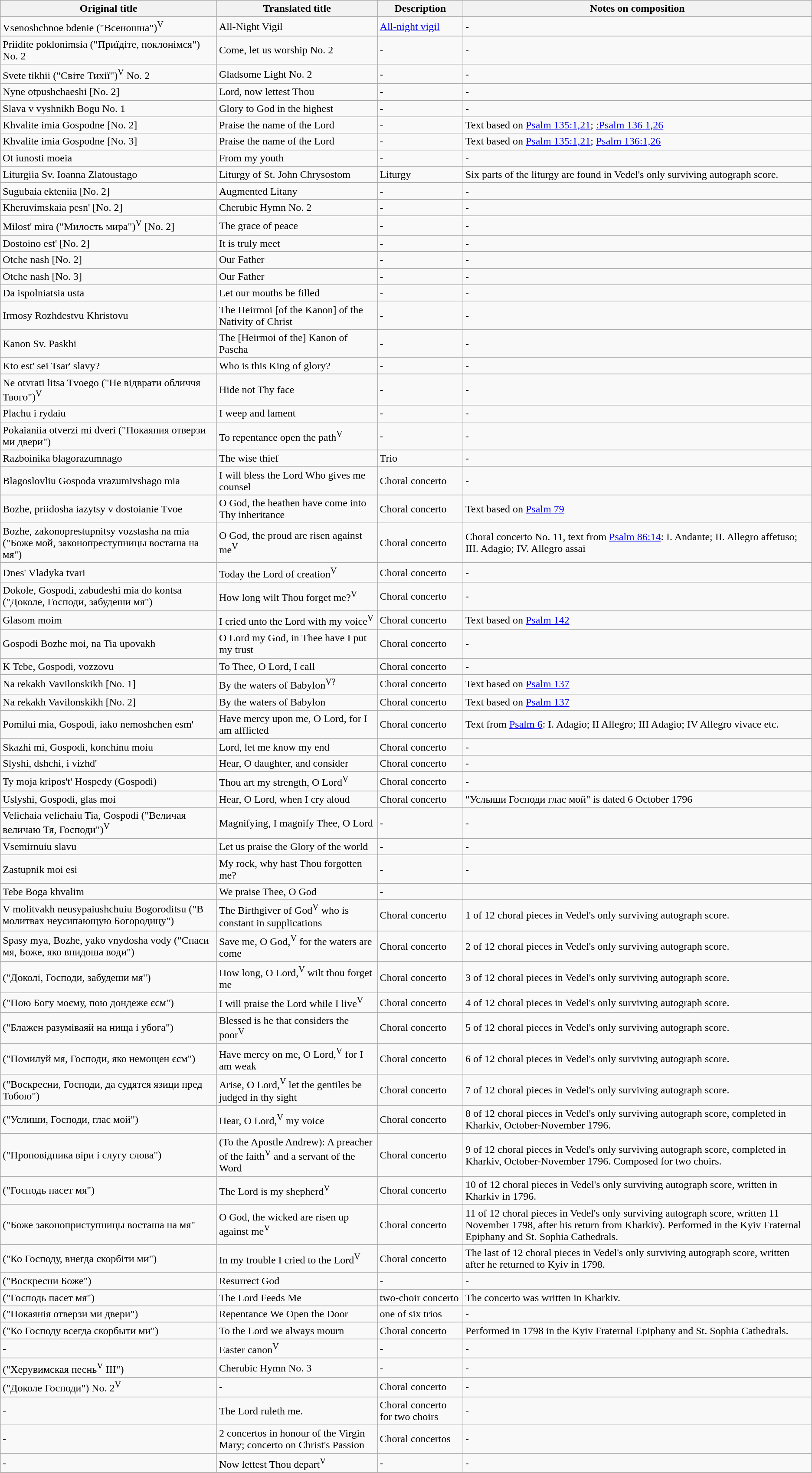<table class="wikitable sortable">
<tr>
<th> Original title</th>
<th>Translated title</th>
<th>Description</th>
<th>Notes on composition</th>
</tr>
<tr>
<td> Vsenoshchnoe bdenie ("Всеношна")<sup>V</sup></td>
<td>All-Night Vigil</td>
<td><a href='#'>All-night vigil</a></td>
<td>-</td>
</tr>
<tr>
<td> Priidite poklonimsia ("Приїдіте, поклонімся") No. 2</td>
<td>Come, let us worship No. 2</td>
<td>-</td>
<td>-</td>
</tr>
<tr>
<td> Svete tikhii ("Світе Тихії")<sup>V</sup> No. 2</td>
<td>Gladsome Light No. 2</td>
<td>-</td>
<td>-</td>
</tr>
<tr>
<td> Nyne otpushchaeshi [No. 2]</td>
<td>Lord, now lettest Thou</td>
<td>-</td>
<td>-</td>
</tr>
<tr>
<td> Slava v vyshnikh Bogu No. 1</td>
<td>Glory to God in the highest</td>
<td>-</td>
<td>-</td>
</tr>
<tr>
<td> Khvalite imia Gospodne [No. 2]</td>
<td>Praise the name of the Lord</td>
<td>-</td>
<td>Text based on <a href='#'>Psalm 135:1,21</a>; <a href='#'>:Psalm 136 1,26</a></td>
</tr>
<tr>
<td>  Khvalite imia Gospodne [No. 3]</td>
<td>Praise the name of the Lord</td>
<td>-</td>
<td>Text based on <a href='#'>Psalm 135:1,21</a>; <a href='#'>Psalm 136:1,26</a></td>
</tr>
<tr>
<td> Ot iunosti moeia</td>
<td>From my youth</td>
<td>-</td>
<td>-</td>
</tr>
<tr>
<td> Liturgiia Sv. Ioanna Zlatoustago</td>
<td>Liturgy of St. John Chrysostom</td>
<td>Liturgy</td>
<td>Six parts of the liturgy are found in Vedel's only surviving autograph score.</td>
</tr>
<tr>
<td> Sugubaia ekteniia  [No. 2]</td>
<td>Augmented Litany</td>
<td>-</td>
<td>-</td>
</tr>
<tr>
<td> Kheruvimskaia pesn' [No. 2]</td>
<td>Cherubic Hymn No. 2</td>
<td>-</td>
<td>-</td>
</tr>
<tr>
<td> Milost' mira ("Милость мира")<sup>V</sup> [No. 2]</td>
<td>The grace of peace</td>
<td>-</td>
<td>-</td>
</tr>
<tr>
<td> Dostoino est' [No. 2]</td>
<td>It is truly meet</td>
<td>-</td>
<td>-</td>
</tr>
<tr>
<td> Otche nash [No. 2]</td>
<td>Our Father</td>
<td>-</td>
<td>-</td>
</tr>
<tr>
<td> Otche nash [No. 3]</td>
<td>Our Father</td>
<td>-</td>
<td>-</td>
</tr>
<tr>
<td> Da ispolniatsia usta</td>
<td>Let our mouths be filled</td>
<td>-</td>
<td>-</td>
</tr>
<tr>
<td> Irmosy Rozhdestvu Khristovu</td>
<td>The Heirmoi [of the Kanon] of the Nativity of Christ</td>
<td>-</td>
<td>-</td>
</tr>
<tr>
<td> Kanon Sv. Paskhi</td>
<td>The [Heirmoi of the] Kanon of Pascha</td>
<td>-</td>
<td>-</td>
</tr>
<tr>
<td> Kto est' sei Tsar' slavy?</td>
<td>Who is this King of glory?</td>
<td>-</td>
<td>-</td>
</tr>
<tr>
<td> Ne otvrati litsa Tvoego ("Не відврати обличчя Твого")<sup>V</sup></td>
<td>Hide not Thy face</td>
<td>-</td>
<td>-</td>
</tr>
<tr>
<td> Plachu i rydaiu</td>
<td>I weep and lament</td>
<td>-</td>
<td>-</td>
</tr>
<tr>
<td> Pokaianiia otverzi mi dveri ("Покаяния отверзи ми двери")</td>
<td>To repentance open the path<sup>V</sup></td>
<td>-</td>
<td>-</td>
</tr>
<tr>
<td> Razboinika blagorazumnago</td>
<td>The wise thief</td>
<td>Trio</td>
<td>-</td>
</tr>
<tr>
<td> Blagoslovliu Gospoda vrazumivshago mia</td>
<td>I will bless the Lord Who gives me counsel</td>
<td>Choral concerto</td>
<td>-</td>
</tr>
<tr>
<td> Bozhe, priidosha iazytsy v dostoianie Tvoe</td>
<td>O God, the heathen have come into Thy inheritance</td>
<td>Choral concerto</td>
<td>Text based on <a href='#'>Psalm 79</a></td>
</tr>
<tr>
<td> Bozhe, zakonoprestupnitsy vozstasha na mia ("Боже мой, законопреступницы восташа на мя")</td>
<td>O God, the proud are risen against me<sup>V</sup></td>
<td>Choral concerto</td>
<td>Choral concerto No. 11, text from <a href='#'>Psalm 86:14</a>: I. Andante; II. Allegro affetuso; III. Adagio; IV. Allegro assai</td>
</tr>
<tr>
<td> Dnes' Vladyka tvari</td>
<td>Today the Lord of creation<sup>V</sup></td>
<td>Choral concerto</td>
<td>-</td>
</tr>
<tr>
<td> Dokole, Gospodi, zabudeshi mia do kontsa ("Доколе, Господи, забудеши мя")</td>
<td>How long wilt Thou forget me?<sup>V</sup></td>
<td>Choral concerto</td>
<td>-</td>
</tr>
<tr>
<td> Glasom moim</td>
<td>I cried unto the Lord with my voice<sup>V</sup></td>
<td>Choral concerto</td>
<td>Text based on <a href='#'>Psalm 142</a></td>
</tr>
<tr>
<td> Gospodi Bozhe moi, na Tia upovakh</td>
<td>O Lord my God, in Thee have I put my trust</td>
<td>Choral concerto</td>
<td>-</td>
</tr>
<tr>
<td> K Tebe, Gospodi, vozzovu</td>
<td>To Thee, O Lord, I call</td>
<td>Choral concerto</td>
<td>-</td>
</tr>
<tr>
<td> Na rekakh Vavilonskikh [No. 1]</td>
<td>By the waters of Babylon<sup>V?</sup></td>
<td>Choral concerto</td>
<td>Text based on <a href='#'>Psalm 137</a></td>
</tr>
<tr>
<td> Na rekakh Vavilonskikh [No. 2]</td>
<td>By the waters of Babylon</td>
<td>Choral concerto</td>
<td>Text based on <a href='#'>Psalm 137</a></td>
</tr>
<tr>
<td> Pomilui mia, Gospodi, iako nemoshchen esm'</td>
<td>Have mercy upon me, O Lord, for I am afflicted</td>
<td>Choral concerto</td>
<td>Text from <a href='#'>Psalm 6</a>: I. Adagio; II Allegro; III Adagio; IV Allegro vivace etc.</td>
</tr>
<tr>
<td>Skazhi mi, Gospodi, konchinu moiu</td>
<td>Lord, let me know my end</td>
<td>Choral concerto</td>
<td>-</td>
</tr>
<tr>
<td> Slyshi, dshchi, i vizhd'</td>
<td>Hear, O daughter, and consider</td>
<td>Choral concerto</td>
<td>-</td>
</tr>
<tr>
<td> Ty moja kripos't' Hospedy (Gospodi)</td>
<td>Thou art my strength, O Lord<sup>V</sup></td>
<td>Choral concerto</td>
<td>-</td>
</tr>
<tr>
<td> Uslyshi, Gospodi, glas moi</td>
<td>Hear, O Lord, when I cry aloud</td>
<td>Choral concerto</td>
<td>"Услыши Господи глас мой" is dated 6 October 1796</td>
</tr>
<tr>
<td> Velichaia velichaiu Tia, Gospodi ("Величая величаю Тя, Господи")<sup>V</sup></td>
<td>Magnifying, I magnify Thee, O Lord</td>
<td>-</td>
<td>-</td>
</tr>
<tr>
<td> Vsemirnuiu slavu</td>
<td>Let us praise the Glory of the world</td>
<td>-</td>
<td>-</td>
</tr>
<tr>
<td> Zastupnik moi esi</td>
<td>My rock, why hast Thou forgotten me?</td>
<td>-</td>
<td>-</td>
</tr>
<tr>
<td> Tebe Boga khvalim</td>
<td>We praise Thee, O God</td>
<td>-</td>
</tr>
<tr>
<td> V molitvakh neusypaiushchuiu Bogoroditsu ("В молитвах нeусипающую Богородицу")</td>
<td>The Birthgiver of God<sup>V</sup> who is constant in supplications</td>
<td>Choral concerto</td>
<td>1 of 12 choral pieces in Vedel's only surviving autograph score. </td>
</tr>
<tr>
<td> Spasy mya, Bozhe, yako vnydosha vody ("Спаси мя, Боже, яко внидоша води")</td>
<td>Save me, O God,<sup>V</sup> for the waters are come</td>
<td>Choral concerto</td>
<td>2 of 12 choral pieces in Vedel's only surviving autograph score.</td>
</tr>
<tr>
<td> ("Доколі, Господи, забудеши мя")</td>
<td>How long, O Lord,<sup>V</sup> wilt thou forget me</td>
<td>Choral concerto</td>
<td>3 of 12 choral pieces in Vedel's only surviving autograph score.</td>
</tr>
<tr>
<td>("Пою Богу моєму, пою дондеже єсм")</td>
<td>I will praise the Lord while I live<sup>V</sup></td>
<td>Choral concerto</td>
<td>4 of 12 choral pieces in Vedel's only surviving autograph score.</td>
</tr>
<tr>
<td> ("Блажен разуміваяй на нища і убога")</td>
<td>Blessed is he that considers the poor<sup>V</sup></td>
<td>Choral concerto</td>
<td>5 of 12 choral pieces in Vedel's only surviving autograph score.</td>
</tr>
<tr>
<td> ("Помилуй мя, Господи, яко немощен єсм")</td>
<td>Have mercy on me, O Lord,<sup>V</sup> for I am weak</td>
<td>Choral concerto</td>
<td>6 of 12 choral pieces in Vedel's only surviving autograph score.</td>
</tr>
<tr>
<td> ("Воскресни, Господи, да судятся язици пред Тобою")</td>
<td>Arise, O Lord,<sup>V</sup> let the gentiles be judged in thy sight</td>
<td>Choral concerto</td>
<td>7 of 12 choral pieces in Vedel's only surviving autograph score.</td>
</tr>
<tr>
<td> ("Услиши, Господи, глас мой")</td>
<td>Hear, O Lord,<sup>V</sup> my voice</td>
<td>Choral concerto</td>
<td>8 of 12 choral pieces in Vedel's only surviving autograph score, completed in Kharkiv, October-November 1796.</td>
</tr>
<tr>
<td> ("Проповідника віри і слугу слова")</td>
<td>(To the Apostle Andrew): A preacher of the faith<sup>V</sup> and a servant of the Word</td>
<td>Choral concerto</td>
<td>9 of 12 choral pieces in Vedel's only surviving autograph score, completed in Kharkiv, October-November 1796. Composed for two choirs.</td>
</tr>
<tr>
<td> ("Господь пасет мя")</td>
<td>The Lord is my shepherd<sup>V</sup></td>
<td>Choral concerto</td>
<td>10 of 12 choral pieces in Vedel's only surviving autograph score,  written in Kharkiv in 1796.</td>
</tr>
<tr>
<td> ("Боже законоприступницы восташа на мя"</td>
<td>O God, the wicked are risen up against me<sup>V</sup></td>
<td>Choral concerto</td>
<td>11 of 12 choral pieces in Vedel's only surviving autograph score, written 11 November 1798, after his return from Kharkiv).  Performed in the Kyiv Fraternal Epiphany and St. Sophia Cathedrals.</td>
</tr>
<tr>
<td> ("Ко Господу, внегда скорбіти ми")</td>
<td>In my trouble I cried to the Lord<sup>V</sup></td>
<td>Choral concerto</td>
<td>The last of 12 choral pieces in Vedel's only surviving autograph score, written after he returned to Kyiv in 1798.</td>
</tr>
<tr>
<td> ("Воскресни Боже")</td>
<td>Resurrect God</td>
<td>-</td>
<td>-</td>
</tr>
<tr>
<td> ("Господь пасет мя")</td>
<td>The Lord Feeds Me</td>
<td>two-choir concerto</td>
<td>The concerto was written in Kharkiv.</td>
</tr>
<tr>
<td> ("Покаянія отверзи ми двери")</td>
<td>Repentance We Open the Door</td>
<td>one of six trios</td>
<td>-</td>
</tr>
<tr>
<td> ("Ко Господу всегда скорбыти ми")</td>
<td>To the Lord we always mourn</td>
<td>Choral concerto</td>
<td>Performed in 1798 in the Kyiv Fraternal Epiphany and St. Sophia Cathedrals.</td>
</tr>
<tr>
<td> -</td>
<td>Easter canon<sup>V</sup></td>
<td>-</td>
<td>-</td>
</tr>
<tr>
<td>("Херувимская песнь<sup>V</sup> III")</td>
<td>Cherubic Hymn No. 3</td>
<td>-</td>
<td>-</td>
</tr>
<tr>
<td> ("Доколе Господи") No. 2<sup>V</sup></td>
<td>-</td>
<td>Choral concerto</td>
<td>-</td>
</tr>
<tr>
<td> -</td>
<td>The Lord ruleth me.</td>
<td>Choral concerto for two choirs</td>
<td>-</td>
</tr>
<tr>
<td> -</td>
<td>2 concertos in honour of the Virgin Mary; concerto on Christ's Passion </td>
<td>Choral concertos</td>
<td>-</td>
</tr>
<tr>
<td> -</td>
<td>Now lettest Thou depart<sup>V</sup></td>
<td>-</td>
<td>-</td>
</tr>
</table>
